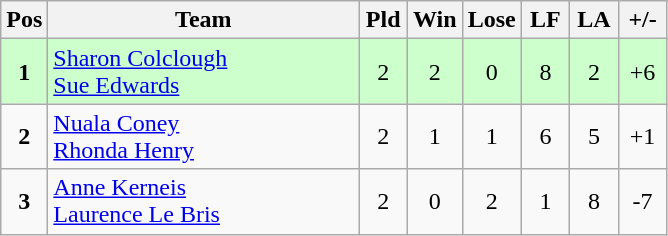<table class="wikitable" style="font-size: 100%">
<tr>
<th width=20>Pos</th>
<th width=200>Team</th>
<th width=25>Pld</th>
<th width=25>Win</th>
<th width=25>Lose</th>
<th width=25>LF</th>
<th width=25>LA</th>
<th width=25>+/-</th>
</tr>
<tr align=center style="background: #ccffcc;">
<td><strong>1</strong></td>
<td align="left"> <a href='#'>Sharon Colclough</a><br> <a href='#'>Sue Edwards</a></td>
<td>2</td>
<td>2</td>
<td>0</td>
<td>8</td>
<td>2</td>
<td>+6</td>
</tr>
<tr align=center>
<td><strong>2</strong></td>
<td align="left"> <a href='#'>Nuala Coney</a><br> <a href='#'>Rhonda Henry</a></td>
<td>2</td>
<td>1</td>
<td>1</td>
<td>6</td>
<td>5</td>
<td>+1</td>
</tr>
<tr align=center>
<td><strong>3</strong></td>
<td align="left"> <a href='#'>Anne Kerneis</a><br> <a href='#'>Laurence Le Bris</a></td>
<td>2</td>
<td>0</td>
<td>2</td>
<td>1</td>
<td>8</td>
<td>-7</td>
</tr>
</table>
